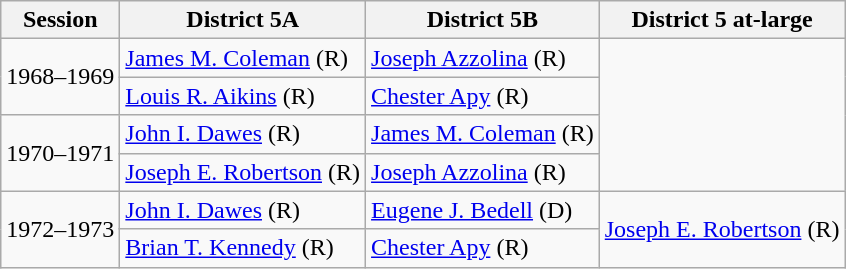<table class="wikitable">
<tr>
<th>Session</th>
<th>District 5A</th>
<th>District 5B</th>
<th>District 5 at-large</th>
</tr>
<tr>
<td rowspan=2>1968–1969</td>
<td><a href='#'>James M. Coleman</a> (R)</td>
<td><a href='#'>Joseph Azzolina</a> (R)</td>
</tr>
<tr>
<td><a href='#'>Louis R. Aikins</a> (R)</td>
<td><a href='#'>Chester Apy</a> (R)</td>
</tr>
<tr>
<td rowspan=2>1970–1971</td>
<td><a href='#'>John I. Dawes</a> (R)</td>
<td><a href='#'>James M. Coleman</a> (R)</td>
</tr>
<tr>
<td><a href='#'>Joseph E. Robertson</a> (R)</td>
<td><a href='#'>Joseph Azzolina</a> (R)</td>
</tr>
<tr>
<td rowspan=2>1972–1973</td>
<td><a href='#'>John I. Dawes</a> (R)</td>
<td><a href='#'>Eugene J. Bedell</a> (D)</td>
<td rowspan=2 ><a href='#'>Joseph E. Robertson</a> (R)</td>
</tr>
<tr>
<td><a href='#'>Brian T. Kennedy</a> (R)</td>
<td><a href='#'>Chester Apy</a> (R)</td>
</tr>
</table>
